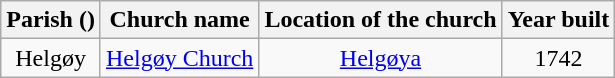<table class="wikitable" style="text-align:center">
<tr>
<th>Parish ()</th>
<th>Church name</th>
<th>Location of the church</th>
<th>Year built</th>
</tr>
<tr>
<td rowspan="1">Helgøy</td>
<td><a href='#'>Helgøy Church</a></td>
<td><a href='#'>Helgøya</a></td>
<td>1742</td>
</tr>
</table>
